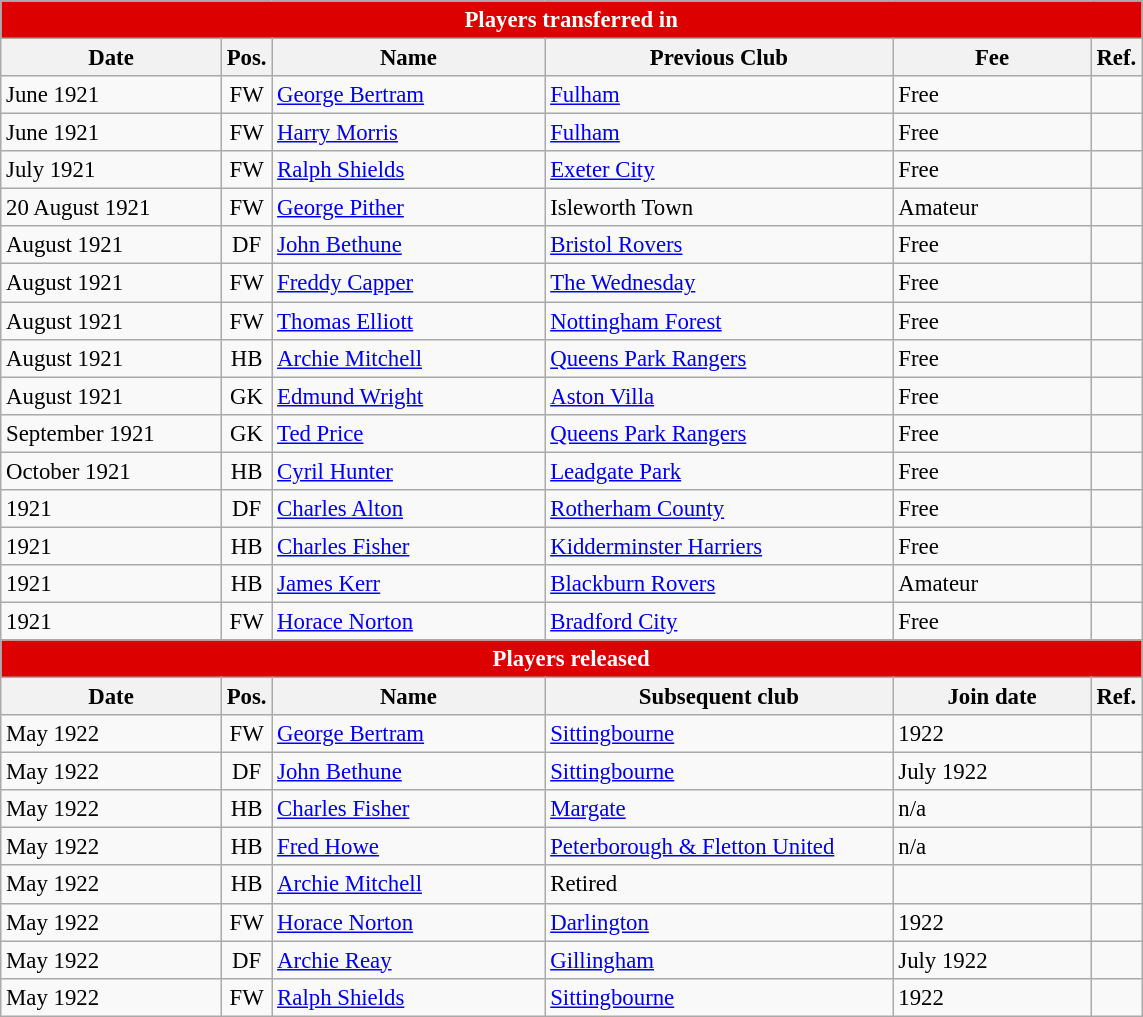<table style="font-size:95%;" class="wikitable">
<tr>
<th style="background:#d00; color:white; text-align:center;" colspan="6">Players transferred in</th>
</tr>
<tr>
<th style="width:140px;">Date</th>
<th style="width:25px;">Pos.</th>
<th style="width:175px;">Name</th>
<th style="width:225px;">Previous Club</th>
<th style="width:125px;">Fee</th>
<th style="width:25px;">Ref.</th>
</tr>
<tr>
<td>June 1921</td>
<td style="text-align:center;">FW</td>
<td> <a href='#'>George Bertram</a></td>
<td> <a href='#'>Fulham</a></td>
<td>Free</td>
<td></td>
</tr>
<tr>
<td>June 1921</td>
<td style="text-align:center;">FW</td>
<td> <a href='#'>Harry Morris</a></td>
<td> <a href='#'>Fulham</a></td>
<td>Free</td>
<td></td>
</tr>
<tr>
<td>July 1921</td>
<td style="text-align:center;">FW</td>
<td> <a href='#'>Ralph Shields</a></td>
<td> <a href='#'>Exeter City</a></td>
<td>Free</td>
<td></td>
</tr>
<tr>
<td>20 August 1921</td>
<td style="text-align:center;">FW</td>
<td> <a href='#'>George Pither</a></td>
<td> Isleworth Town</td>
<td>Amateur</td>
<td></td>
</tr>
<tr>
<td>August 1921</td>
<td style="text-align:center;">DF</td>
<td> <a href='#'>John Bethune</a></td>
<td> <a href='#'>Bristol Rovers</a></td>
<td>Free</td>
<td></td>
</tr>
<tr>
<td>August 1921</td>
<td style="text-align:center;">FW</td>
<td> <a href='#'>Freddy Capper</a></td>
<td> <a href='#'>The Wednesday</a></td>
<td>Free</td>
<td></td>
</tr>
<tr>
<td>August 1921</td>
<td style="text-align:center;">FW</td>
<td> <a href='#'>Thomas Elliott</a></td>
<td> <a href='#'>Nottingham Forest</a></td>
<td>Free</td>
<td></td>
</tr>
<tr>
<td>August 1921</td>
<td style="text-align:center;">HB</td>
<td> <a href='#'>Archie Mitchell</a></td>
<td> <a href='#'>Queens Park Rangers</a></td>
<td>Free</td>
<td></td>
</tr>
<tr>
<td>August 1921</td>
<td style="text-align:center;">GK</td>
<td> <a href='#'>Edmund Wright</a></td>
<td> <a href='#'>Aston Villa</a></td>
<td>Free</td>
<td></td>
</tr>
<tr>
<td>September 1921</td>
<td style="text-align:center;">GK</td>
<td> <a href='#'>Ted Price</a></td>
<td> <a href='#'>Queens Park Rangers</a></td>
<td>Free</td>
<td></td>
</tr>
<tr>
<td>October 1921</td>
<td style="text-align:center;">HB</td>
<td> <a href='#'>Cyril Hunter</a></td>
<td> <a href='#'>Leadgate Park</a></td>
<td>Free</td>
<td></td>
</tr>
<tr>
<td>1921</td>
<td style="text-align:center;">DF</td>
<td> <a href='#'>Charles Alton</a></td>
<td> <a href='#'>Rotherham County</a></td>
<td>Free</td>
<td></td>
</tr>
<tr>
<td>1921</td>
<td style="text-align:center;">HB</td>
<td> <a href='#'>Charles Fisher</a></td>
<td> <a href='#'>Kidderminster Harriers</a></td>
<td>Free</td>
<td></td>
</tr>
<tr>
<td>1921</td>
<td style="text-align:center;">HB</td>
<td> <a href='#'>James Kerr</a></td>
<td> <a href='#'>Blackburn Rovers</a></td>
<td>Amateur</td>
<td></td>
</tr>
<tr>
<td>1921</td>
<td style="text-align:center;">FW</td>
<td> <a href='#'>Horace Norton</a></td>
<td> <a href='#'>Bradford City</a></td>
<td>Free</td>
<td></td>
</tr>
<tr>
<th style="background:#d00; color:white; text-align:center;" colspan="6">Players released</th>
</tr>
<tr>
<th>Date</th>
<th>Pos.</th>
<th>Name</th>
<th>Subsequent club</th>
<th>Join date</th>
<th>Ref.</th>
</tr>
<tr>
<td>May 1922</td>
<td style="text-align:center;">FW</td>
<td> <a href='#'>George Bertram</a></td>
<td> <a href='#'>Sittingbourne</a></td>
<td>1922</td>
<td></td>
</tr>
<tr>
<td>May 1922</td>
<td style="text-align:center;">DF</td>
<td> <a href='#'>John Bethune</a></td>
<td> <a href='#'>Sittingbourne</a></td>
<td>July 1922</td>
<td></td>
</tr>
<tr>
<td>May 1922</td>
<td style="text-align:center;">HB</td>
<td> <a href='#'>Charles Fisher</a></td>
<td> <a href='#'>Margate</a></td>
<td>n/a</td>
<td></td>
</tr>
<tr>
<td>May 1922</td>
<td style="text-align:center;">HB</td>
<td> <a href='#'>Fred Howe</a></td>
<td> <a href='#'>Peterborough & Fletton United</a></td>
<td>n/a</td>
<td></td>
</tr>
<tr>
<td>May 1922</td>
<td style="text-align:center;">HB</td>
<td> <a href='#'>Archie Mitchell</a></td>
<td>Retired</td>
<td></td>
<td></td>
</tr>
<tr>
<td>May 1922</td>
<td style="text-align:center;">FW</td>
<td> <a href='#'>Horace Norton</a></td>
<td> <a href='#'>Darlington</a></td>
<td>1922</td>
<td></td>
</tr>
<tr>
<td>May 1922</td>
<td style="text-align:center;">DF</td>
<td> <a href='#'>Archie Reay</a></td>
<td> <a href='#'>Gillingham</a></td>
<td>July 1922</td>
<td></td>
</tr>
<tr>
<td>May 1922</td>
<td style="text-align:center;">FW</td>
<td> <a href='#'>Ralph Shields</a></td>
<td> <a href='#'>Sittingbourne</a></td>
<td>1922</td>
<td></td>
</tr>
</table>
